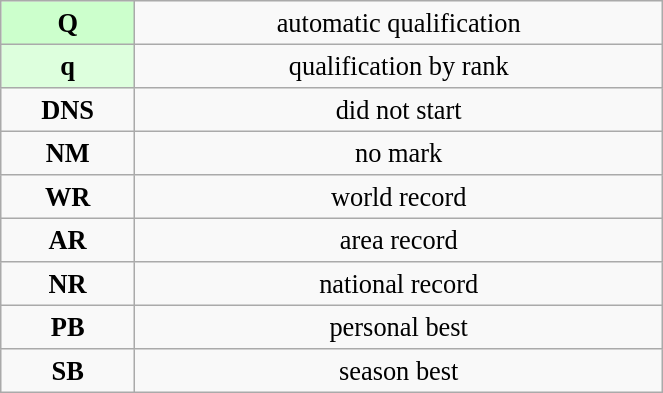<table class="wikitable" style=" text-align:center; font-size:110%;" width="35%">
<tr>
<td bgcolor="ccffcc"><strong>Q</strong></td>
<td>automatic qualification</td>
</tr>
<tr>
<td bgcolor="ddffdd"><strong>q</strong></td>
<td>qualification by rank</td>
</tr>
<tr>
<td><strong>DNS</strong></td>
<td>did not start</td>
</tr>
<tr>
<td><strong>NM</strong></td>
<td>no mark</td>
</tr>
<tr>
<td><strong>WR</strong></td>
<td>world record</td>
</tr>
<tr>
<td><strong>AR</strong></td>
<td>area record</td>
</tr>
<tr>
<td><strong>NR</strong></td>
<td>national record</td>
</tr>
<tr>
<td><strong>PB</strong></td>
<td>personal best</td>
</tr>
<tr>
<td><strong>SB</strong></td>
<td>season best</td>
</tr>
</table>
